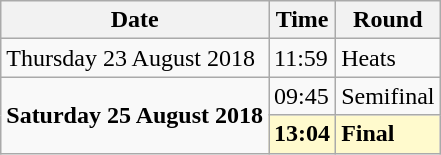<table class="wikitable">
<tr>
<th>Date</th>
<th>Time</th>
<th>Round</th>
</tr>
<tr>
<td>Thursday 23 August 2018</td>
<td>11:59</td>
<td>Heats</td>
</tr>
<tr>
<td rowspan=2><strong>Saturday 25 August 2018</strong></td>
<td>09:45</td>
<td>Semifinal</td>
</tr>
<tr>
<td style=background:lemonchiffon><strong>13:04</strong></td>
<td style=background:lemonchiffon><strong>Final</strong></td>
</tr>
</table>
